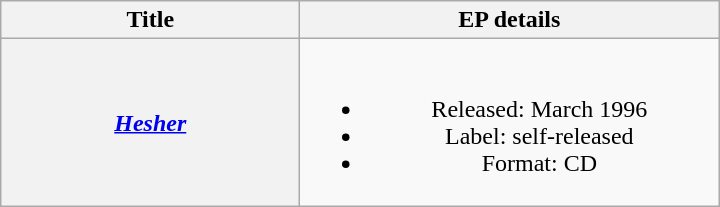<table class="wikitable plainrowheaders" style="text-align:center;">
<tr>
<th scope="col" style="width:12em;">Title</th>
<th scope="col" style="width:17em;">EP details</th>
</tr>
<tr>
<th scope="row"><em><a href='#'>Hesher</a></em></th>
<td><br><ul><li>Released: March 1996</li><li>Label: self-released</li><li>Format: CD</li></ul></td>
</tr>
</table>
